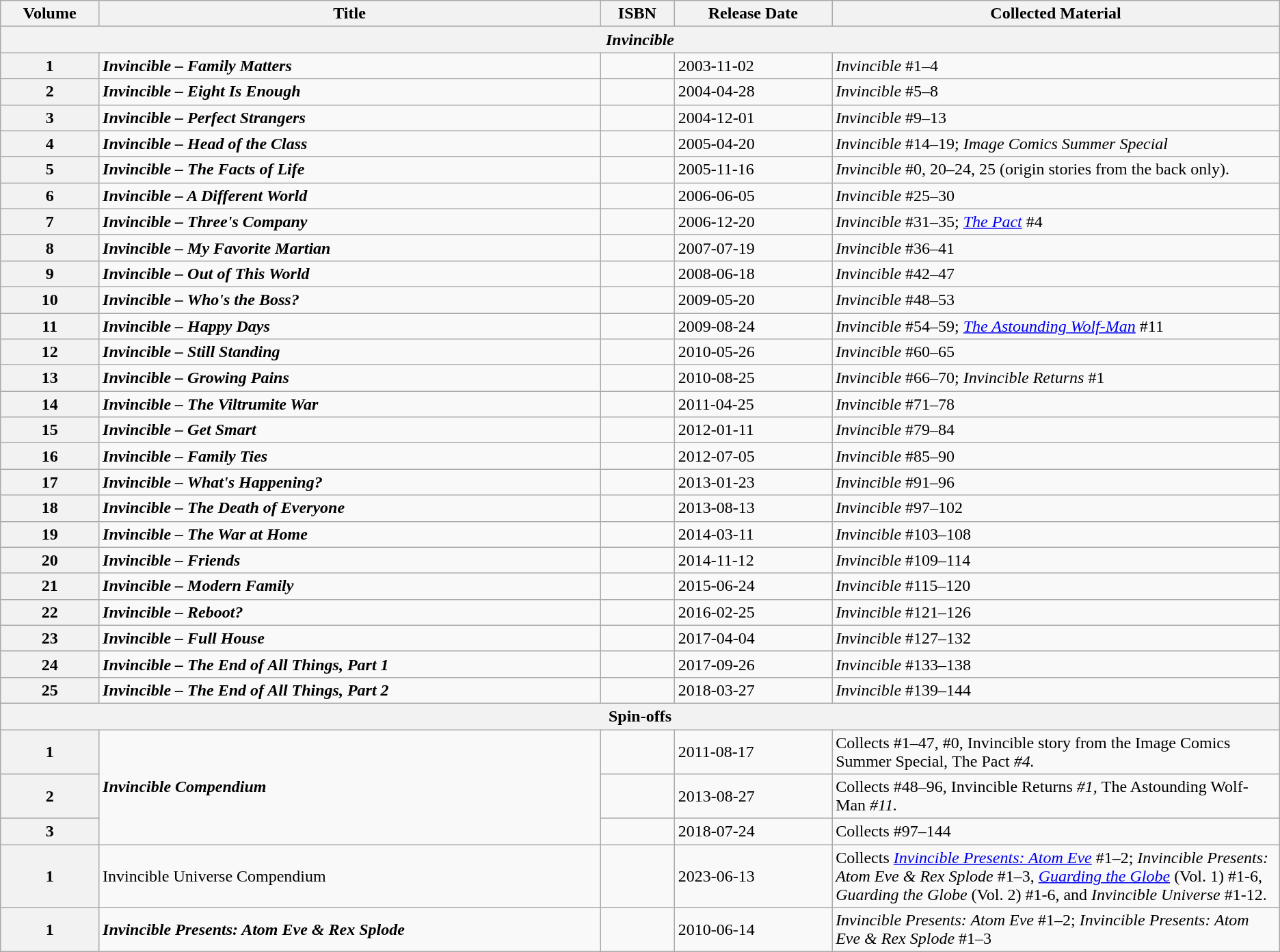<table class="wikitable">
<tr>
<th>Volume</th>
<th>Title</th>
<th>ISBN</th>
<th>Release Date</th>
<th width="35%">Collected Material</th>
</tr>
<tr>
<th colspan="5"><em>Invincible</em></th>
</tr>
<tr>
<th>1</th>
<td><strong><em>Invincible – Family Matters</em></strong></td>
<td></td>
<td>2003-11-02</td>
<td><em>Invincible</em> #1–4</td>
</tr>
<tr>
<th>2</th>
<td><strong><em>Invincible – Eight Is Enough</em></strong></td>
<td></td>
<td>2004-04-28</td>
<td><em>Invincible</em> #5–8</td>
</tr>
<tr>
<th>3</th>
<td><strong><em>Invincible – Perfect Strangers</em></strong></td>
<td></td>
<td>2004-12-01</td>
<td><em>Invincible</em> #9–13</td>
</tr>
<tr>
<th>4</th>
<td><strong><em>Invincible – Head of the Class</em></strong></td>
<td></td>
<td>2005-04-20</td>
<td><em>Invincible</em> #14–19; <em>Image Comics Summer Special</em></td>
</tr>
<tr>
<th>5</th>
<td><strong><em>Invincible – The Facts of Life</em></strong></td>
<td></td>
<td>2005-11-16</td>
<td><em>Invincible</em> #0, 20–24, 25 (origin stories from the back only).</td>
</tr>
<tr>
<th>6</th>
<td><strong><em>Invincible – A Different World</em></strong></td>
<td></td>
<td>2006-06-05</td>
<td><em>Invincible</em> #25–30</td>
</tr>
<tr>
<th>7</th>
<td><strong><em>Invincible – Three's Company</em></strong></td>
<td></td>
<td>2006-12-20</td>
<td><em>Invincible</em> #31–35; <em><a href='#'>The Pact</a></em> #4</td>
</tr>
<tr>
<th>8</th>
<td><strong><em>Invincible – My Favorite Martian</em></strong></td>
<td></td>
<td>2007-07-19</td>
<td><em>Invincible</em> #36–41</td>
</tr>
<tr>
<th>9</th>
<td><strong><em>Invincible – Out of This World</em></strong></td>
<td></td>
<td>2008-06-18</td>
<td><em>Invincible</em> #42–47</td>
</tr>
<tr>
<th>10</th>
<td><strong><em>Invincible – Who's the Boss?</em></strong></td>
<td></td>
<td>2009-05-20</td>
<td><em>Invincible</em> #48–53</td>
</tr>
<tr>
<th>11</th>
<td><strong><em>Invincible – Happy Days</em></strong></td>
<td></td>
<td>2009-08-24</td>
<td><em>Invincible</em> #54–59; <em><a href='#'>The Astounding Wolf-Man</a></em> #11</td>
</tr>
<tr>
<th>12</th>
<td><strong><em>Invincible – Still Standing</em></strong></td>
<td></td>
<td>2010-05-26</td>
<td><em>Invincible</em> #60–65</td>
</tr>
<tr>
<th>13</th>
<td><strong><em>Invincible – Growing Pains</em></strong></td>
<td></td>
<td>2010-08-25</td>
<td><em>Invincible</em> #66–70; <em>Invincible Returns</em> #1</td>
</tr>
<tr>
<th>14</th>
<td><strong><em>Invincible – The Viltrumite War</em></strong></td>
<td></td>
<td>2011-04-25</td>
<td><em>Invincible</em> #71–78</td>
</tr>
<tr>
<th>15</th>
<td><strong><em>Invincible – Get Smart</em></strong></td>
<td></td>
<td>2012-01-11</td>
<td><em>Invincible</em> #79–84</td>
</tr>
<tr>
<th>16</th>
<td><strong><em>Invincible – Family Ties</em></strong></td>
<td></td>
<td>2012-07-05</td>
<td><em>Invincible</em> #85–90</td>
</tr>
<tr>
<th>17</th>
<td><strong><em>Invincible – What's Happening?</em></strong></td>
<td></td>
<td>2013-01-23</td>
<td><em>Invincible</em> #91–96</td>
</tr>
<tr>
<th>18</th>
<td><strong><em>Invincible – The Death of Everyone</em></strong></td>
<td></td>
<td>2013-08-13</td>
<td><em>Invincible</em> #97–102</td>
</tr>
<tr>
<th>19</th>
<td><strong><em>Invincible – The War at Home</em></strong></td>
<td></td>
<td>2014-03-11</td>
<td><em>Invincible</em> #103–108</td>
</tr>
<tr>
<th>20</th>
<td><strong><em>Invincible – Friends</em></strong></td>
<td></td>
<td>2014-11-12</td>
<td><em>Invincible</em> #109–114</td>
</tr>
<tr>
<th>21</th>
<td><strong><em>Invincible – Modern Family</em></strong></td>
<td></td>
<td>2015-06-24</td>
<td><em>Invincible</em> #115–120</td>
</tr>
<tr>
<th>22</th>
<td><strong><em>Invincible – Reboot?</em></strong></td>
<td></td>
<td>2016-02-25</td>
<td><em>Invincible</em> #121–126</td>
</tr>
<tr>
<th>23</th>
<td><strong><em>Invincible – Full House</em></strong></td>
<td></td>
<td>2017-04-04</td>
<td><em>Invincible</em> #127–132</td>
</tr>
<tr>
<th>24</th>
<td><strong><em>Invincible – The End of All Things, Part 1</em></strong></td>
<td></td>
<td>2017-09-26</td>
<td><em>Invincible</em> #133–138</td>
</tr>
<tr>
<th>25</th>
<td><strong><em>Invincible – The End of All Things, Part 2</em></strong></td>
<td></td>
<td>2018-03-27</td>
<td><em>Invincible</em> #139–144</td>
</tr>
<tr>
<th colspan="5">Spin-offs</th>
</tr>
<tr>
<th>1</th>
<td rowspan="3"><strong><em>Invincible<em> Compendium<strong></td>
<td></td>
<td>2011-08-17</td>
<td>Collects #1–47, #0, Invincible story from the </em>Image Comics Summer Special<em>, </em>The Pact<em> #4.</td>
</tr>
<tr>
<th>2</th>
<td></td>
<td>2013-08-27</td>
<td>Collects #48–96, </em>Invincible Returns<em> #1, </em>The Astounding Wolf-Man<em> #11.</td>
</tr>
<tr>
<th>3</th>
<td></td>
<td>2018-07-24</td>
<td>Collects #97–144</td>
</tr>
<tr>
<th>1</th>
<td></em></strong>Invincible Universe</em> Compendium</strong></td>
<td></td>
<td>2023-06-13</td>
<td>Collects <em><a href='#'>Invincible Presents: Atom Eve</a></em> #1–2; <em>Invincible Presents: Atom Eve & Rex Splode</em> #1–3, <em><a href='#'>Guarding the Globe</a></em> (Vol. 1) #1-6, <em>Guarding the Globe</em> (Vol. 2) #1-6, and <em>Invincible Universe</em> #1-12.</td>
</tr>
<tr>
<th>1</th>
<td><strong><em>Invincible Presents: Atom Eve & Rex Splode</em></strong></td>
<td></td>
<td>2010-06-14</td>
<td><em>Invincible Presents: Atom Eve</em> #1–2; <em>Invincible Presents: Atom Eve & Rex Splode</em> #1–3</td>
</tr>
</table>
